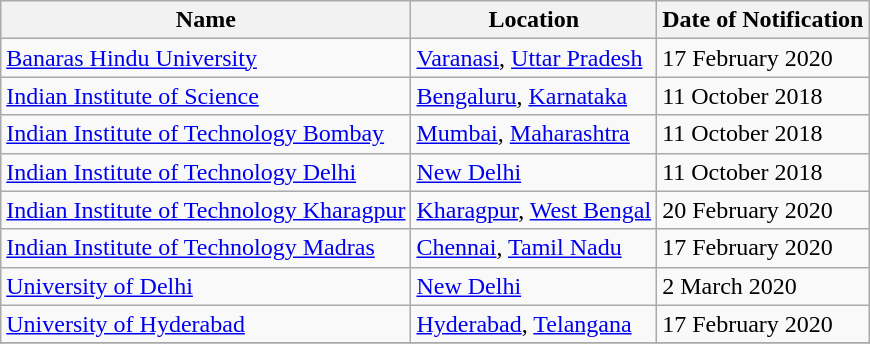<table class="wikitable sortable">
<tr>
<th>Name</th>
<th>Location</th>
<th>Date of Notification</th>
</tr>
<tr>
<td><a href='#'>Banaras Hindu University</a></td>
<td><a href='#'>Varanasi</a>, <a href='#'>Uttar Pradesh</a></td>
<td>17 February 2020</td>
</tr>
<tr>
<td><a href='#'>Indian Institute of Science</a></td>
<td><a href='#'>Bengaluru</a>, <a href='#'>Karnataka</a></td>
<td>11 October 2018</td>
</tr>
<tr>
<td><a href='#'>Indian Institute of Technology Bombay</a></td>
<td><a href='#'>Mumbai</a>, <a href='#'>Maharashtra</a></td>
<td>11 October 2018</td>
</tr>
<tr>
<td><a href='#'>Indian Institute of Technology Delhi</a></td>
<td><a href='#'>New Delhi</a></td>
<td>11 October 2018</td>
</tr>
<tr>
<td><a href='#'>Indian Institute of Technology Kharagpur</a></td>
<td><a href='#'>Kharagpur</a>, <a href='#'>West Bengal</a></td>
<td>20 February 2020</td>
</tr>
<tr>
<td><a href='#'>Indian Institute of Technology Madras</a></td>
<td><a href='#'>Chennai</a>, <a href='#'>Tamil Nadu</a></td>
<td>17 February 2020</td>
</tr>
<tr>
<td><a href='#'>University of Delhi</a></td>
<td><a href='#'>New Delhi</a></td>
<td>2 March 2020</td>
</tr>
<tr>
<td><a href='#'>University of Hyderabad</a></td>
<td><a href='#'>Hyderabad</a>, <a href='#'>Telangana</a></td>
<td>17 February 2020</td>
</tr>
<tr>
</tr>
</table>
